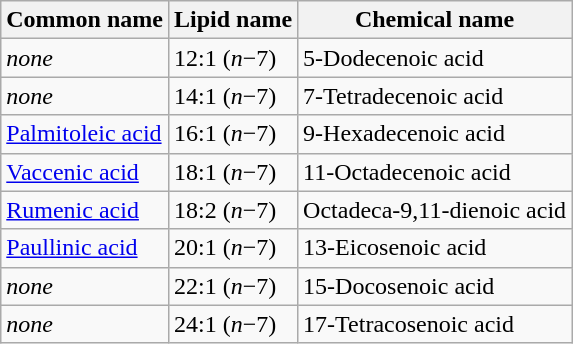<table class="wikitable">
<tr>
<th>Common name</th>
<th>Lipid name</th>
<th>Chemical name</th>
</tr>
<tr>
<td><em>none</em></td>
<td>12:1 (<em>n</em>−7)</td>
<td>5-Dodecenoic acid</td>
</tr>
<tr>
<td><em>none</em></td>
<td>14:1 (<em>n</em>−7)</td>
<td>7-Tetradecenoic acid</td>
</tr>
<tr>
<td><a href='#'>Palmitoleic acid</a></td>
<td>16:1 (<em>n</em>−7)</td>
<td>9-Hexadecenoic acid</td>
</tr>
<tr>
<td><a href='#'>Vaccenic acid</a></td>
<td>18:1 (<em>n</em>−7)</td>
<td>11-Octadecenoic acid</td>
</tr>
<tr>
<td><a href='#'>Rumenic acid</a></td>
<td>18:2 (<em>n</em>−7)</td>
<td>Octadeca-9,11-dienoic acid</td>
</tr>
<tr>
<td><a href='#'>Paullinic acid</a></td>
<td>20:1 (<em>n</em>−7)</td>
<td>13-Eicosenoic acid</td>
</tr>
<tr>
<td><em>none</em></td>
<td>22:1 (<em>n</em>−7)</td>
<td>15-Docosenoic acid</td>
</tr>
<tr>
<td><em>none</em></td>
<td>24:1 (<em>n</em>−7)</td>
<td>17-Tetracosenoic acid</td>
</tr>
</table>
